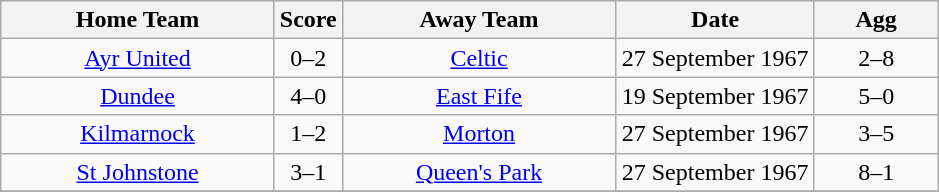<table class="wikitable" style="text-align:center;">
<tr>
<th width=175>Home Team</th>
<th width=20>Score</th>
<th width=175>Away Team</th>
<th width= 125>Date</th>
<th width= 75>Agg</th>
</tr>
<tr>
<td><a href='#'>Ayr United</a></td>
<td>0–2</td>
<td><a href='#'>Celtic</a></td>
<td>27 September 1967</td>
<td>2–8</td>
</tr>
<tr>
<td><a href='#'>Dundee</a></td>
<td>4–0</td>
<td><a href='#'>East Fife</a></td>
<td>19 September 1967</td>
<td>5–0</td>
</tr>
<tr>
<td><a href='#'>Kilmarnock</a></td>
<td>1–2</td>
<td><a href='#'>Morton</a></td>
<td>27 September 1967</td>
<td>3–5</td>
</tr>
<tr>
<td><a href='#'>St Johnstone</a></td>
<td>3–1</td>
<td><a href='#'>Queen's Park</a></td>
<td>27 September 1967</td>
<td>8–1</td>
</tr>
<tr>
</tr>
</table>
